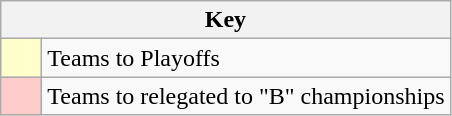<table class="wikitable" style="text-align: center;">
<tr>
<th colspan=2>Key</th>
</tr>
<tr>
<td style="background:#ffffcc; width:20px;"></td>
<td align=left>Teams to Playoffs</td>
</tr>
<tr>
<td style="background:#ffcccc; width:20px;"></td>
<td align=left>Teams to relegated to "B" championships</td>
</tr>
</table>
